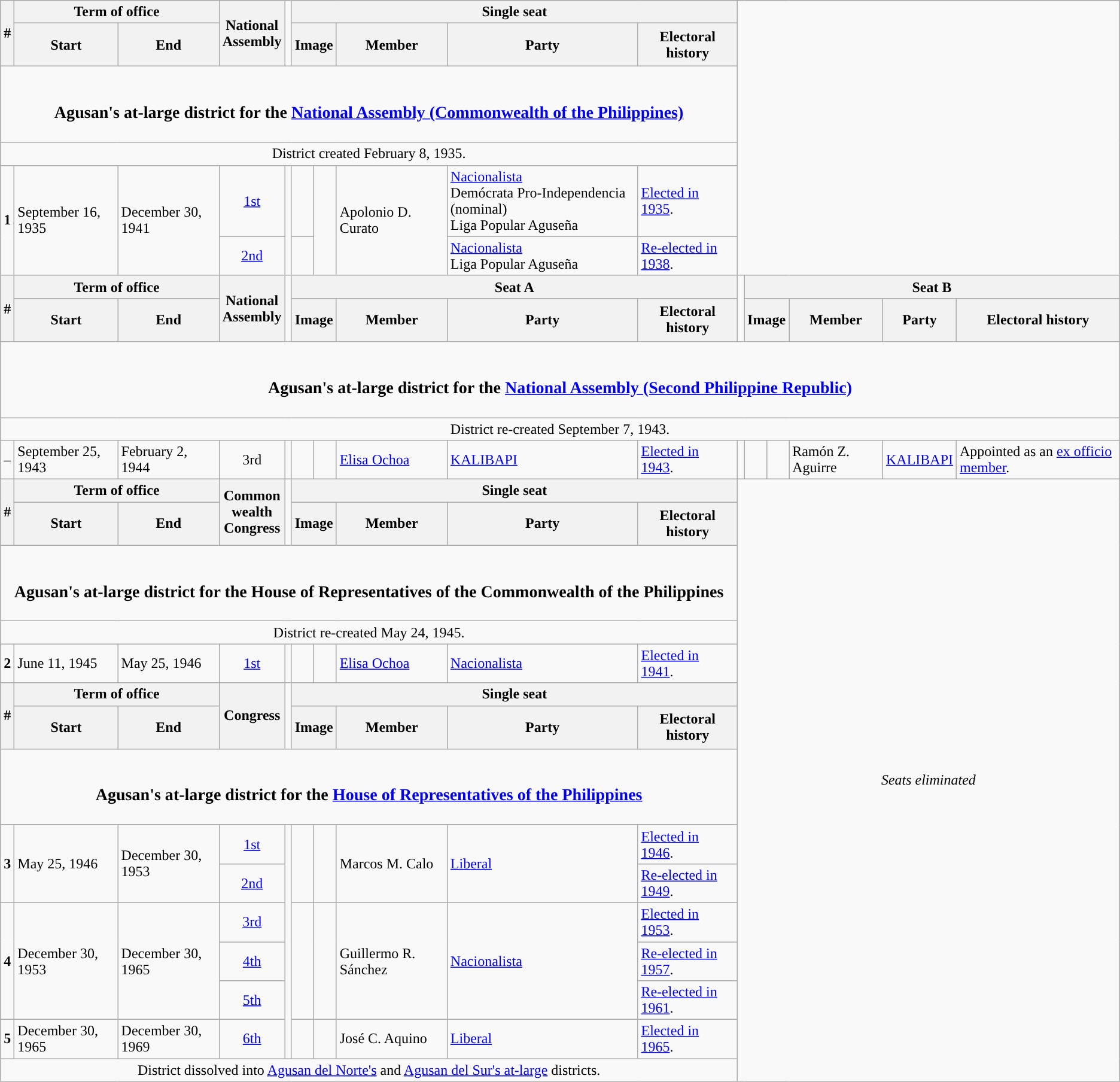<table class=wikitable>
<tr>
<th rowspan=2>#</th>
<th colspan=2>Term of office</th>
<th rowspan=2>National<br>Assembly</th>
<td rowspan=2></td>
<th colspan=5>Single seat</th>
</tr>
<tr style="height:3em">
<th>Start</th>
<th>End</th>
<th colspan="2" style="text-align:center;">Image</th>
<th>Member</th>
<th>Party</th>
<th>Electoral history</th>
</tr>
<tr>
<td colspan="10" style="text-align:center;"><br><h3>Agusan's at-large district for the <a href='#'>National Assembly (Commonwealth of the Philippines)</a></h3></td>
</tr>
<tr>
<td colspan="10" style="text-align:center;">District created February 8, 1935.</td>
</tr>
<tr>
<td rowspan="2" style="text-align:center;"><strong>1</strong></td>
<td rowspan="2">September 16, 1935</td>
<td rowspan="2">December 30, 1941</td>
<td style="text-align:center;"><a href='#'>1st</a></td>
<td rowspan=2></td>
<td style="color:inherit;background:"></td>
<td rowspan="2"></td>
<td rowspan="2">Apolonio D. Curato</td>
<td><a href='#'>Nacionalista</a><br>Demócrata Pro-Independencia (nominal)<br>Liga Popular Aguseña</td>
<td><a href='#'>Elected in 1935</a>.</td>
</tr>
<tr>
<td style="text-align:center;"><a href='#'>2nd</a></td>
<td style="color:inherit;background:"></td>
<td><a href='#'>Nacionalista</a><br>Liga Popular Aguseña</td>
<td><a href='#'>Re-elected in 1938</a>.</td>
</tr>
<tr>
<th rowspan=2>#</th>
<th colspan=2>Term of office</th>
<th rowspan=2>National<br>Assembly</th>
<td rowspan=2></td>
<th colspan=5>Seat A</th>
<td rowspan=2></td>
<th colspan=5>Seat B</th>
</tr>
<tr style="height:3em">
<th>Start</th>
<th>End</th>
<th colspan="2" style="text-align:center;">Image</th>
<th>Member</th>
<th>Party</th>
<th>Electoral history</th>
<th colspan="2" style="text-align:center;">Image</th>
<th>Member</th>
<th>Party</th>
<th>Electoral history</th>
</tr>
<tr>
<td colspan="16" style="text-align:center;"><br><h3>Agusan's at-large district for the <a href='#'>National Assembly (Second Philippine Republic)</a></h3></td>
</tr>
<tr>
<td colspan="16" style="text-align:center;">District re-created September 7, 1943.</td>
</tr>
<tr>
<td style="text-align:center;">–</td>
<td>September 25, 1943</td>
<td>February 2, 1944</td>
<td style="text-align:center;">3rd</td>
<td></td>
<td style="color:inherit;background:"></td>
<td></td>
<td><a href='#'>Elisa Ochoa</a></td>
<td><a href='#'>KALIBAPI</a></td>
<td><a href='#'>Elected in 1943</a>.</td>
<td></td>
<td style="color:inherit;background:"></td>
<td></td>
<td>Ramón Z. Aguirre</td>
<td><a href='#'>KALIBAPI</a></td>
<td>Appointed as an <a href='#'>ex officio member</a>.</td>
</tr>
<tr>
<th rowspan=2>#</th>
<th colspan=2>Term of office</th>
<th rowspan=2>Common<br>wealth<br>Congress</th>
<td rowspan=2></td>
<th colspan=5>Single seat</th>
<td rowspan=16 colspan=6 style="text-align:center;"><em>Seats eliminated</em></td>
</tr>
<tr style="height:3em">
<th>Start</th>
<th>End</th>
<th colspan="2" style="text-align:center;">Image</th>
<th>Member</th>
<th>Party</th>
<th>Electoral history</th>
</tr>
<tr>
<td colspan="10" style="text-align:center;"><br><h3>Agusan's at-large district for the House of Representatives of the Commonwealth of the Philippines</h3></td>
</tr>
<tr>
<td colspan="10" style="text-align:center;">District re-created May 24, 1945.</td>
</tr>
<tr>
<td style="text-align:center;"><strong>2</strong></td>
<td>June 11, 1945</td>
<td>May 25, 1946</td>
<td style="text-align:center;"><a href='#'>1st</a></td>
<td></td>
<td style="color:inherit;background:"></td>
<td></td>
<td><a href='#'>Elisa Ochoa</a></td>
<td><a href='#'>Nacionalista</a></td>
<td><a href='#'>Elected in 1941</a>.</td>
</tr>
<tr>
<th rowspan=2>#</th>
<th colspan=2>Term of office</th>
<th rowspan=2>Congress</th>
<td rowspan=2></td>
<th colspan=5>Single seat</th>
</tr>
<tr style="height:3em">
<th>Start</th>
<th>End</th>
<th colspan="2" style="text-align:center;">Image</th>
<th>Member</th>
<th>Party</th>
<th>Electoral history</th>
</tr>
<tr>
<td colspan="10" style="text-align:center;"><br><h3>Agusan's at-large district for the <a href='#'>House of Representatives of the Philippines</a></h3></td>
</tr>
<tr>
<td rowspan="2" style="text-align:center;"><strong>3</strong></td>
<td rowspan="2">May 25, 1946</td>
<td rowspan="2">December 30, 1953</td>
<td style="text-align:center;"><a href='#'>1st</a></td>
<td rowspan=6></td>
<td rowspan="2" style="color:inherit;background:"></td>
<td rowspan="2"></td>
<td rowspan="2">Marcos M. Calo</td>
<td rowspan="2"><a href='#'>Liberal</a></td>
<td><a href='#'>Elected in 1946</a>.</td>
</tr>
<tr>
<td style="text-align:center;"><a href='#'>2nd</a></td>
<td><a href='#'>Re-elected in 1949</a>.</td>
</tr>
<tr>
<td rowspan="3" style="text-align:center;"><strong>4</strong></td>
<td rowspan="3">December 30, 1953</td>
<td rowspan="3">December 30, 1965</td>
<td style="text-align:center;"><a href='#'>3rd</a></td>
<td rowspan="3" style="color:inherit;background:"></td>
<td rowspan="3"></td>
<td rowspan="3">Guillermo R. Sánchez</td>
<td rowspan="3"><a href='#'>Nacionalista</a></td>
<td><a href='#'>Elected in 1953</a>.</td>
</tr>
<tr>
<td style="text-align:center;"><a href='#'>4th</a></td>
<td><a href='#'>Re-elected in 1957</a>.</td>
</tr>
<tr>
<td style="text-align:center;"><a href='#'>5th</a></td>
<td><a href='#'>Re-elected in 1961</a>.</td>
</tr>
<tr>
<td style="text-align:center;"><strong>5</strong></td>
<td>December 30, 1965</td>
<td>December 30, 1969</td>
<td style="text-align:center;"><a href='#'>6th</a></td>
<td style="color:inherit;background:"></td>
<td></td>
<td>José C. Aquino</td>
<td><a href='#'>Liberal</a></td>
<td><a href='#'>Elected in 1965</a>.</td>
</tr>
<tr>
<td colspan="10" style="text-align:center;">District dissolved into <a href='#'>Agusan del Norte's</a> and <a href='#'>Agusan del Sur's at-large</a> districts.</td>
</tr>
</table>
